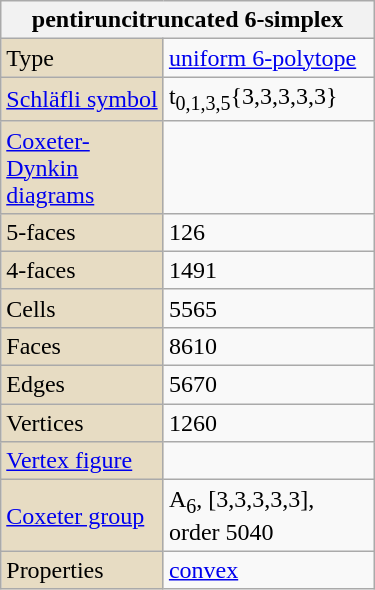<table class="wikitable" align="right" style="margin-left:10px" width="250">
<tr>
<th bgcolor=#e7dcc3 colspan=2>pentiruncitruncated 6-simplex</th>
</tr>
<tr>
<td bgcolor=#e7dcc3>Type</td>
<td><a href='#'>uniform 6-polytope</a></td>
</tr>
<tr>
<td bgcolor=#e7dcc3><a href='#'>Schläfli symbol</a></td>
<td>t<sub>0,1,3,5</sub>{3,3,3,3,3}</td>
</tr>
<tr>
<td bgcolor=#e7dcc3><a href='#'>Coxeter-Dynkin diagrams</a></td>
<td></td>
</tr>
<tr>
<td bgcolor=#e7dcc3>5-faces</td>
<td>126</td>
</tr>
<tr>
<td bgcolor=#e7dcc3>4-faces</td>
<td>1491</td>
</tr>
<tr>
<td bgcolor=#e7dcc3>Cells</td>
<td>5565</td>
</tr>
<tr>
<td bgcolor=#e7dcc3>Faces</td>
<td>8610</td>
</tr>
<tr>
<td bgcolor=#e7dcc3>Edges</td>
<td>5670</td>
</tr>
<tr>
<td bgcolor=#e7dcc3>Vertices</td>
<td>1260</td>
</tr>
<tr>
<td bgcolor=#e7dcc3><a href='#'>Vertex figure</a></td>
<td></td>
</tr>
<tr>
<td bgcolor=#e7dcc3><a href='#'>Coxeter group</a></td>
<td>A<sub>6</sub>, [3,3,3,3,3], order 5040</td>
</tr>
<tr>
<td bgcolor=#e7dcc3>Properties</td>
<td><a href='#'>convex</a></td>
</tr>
</table>
